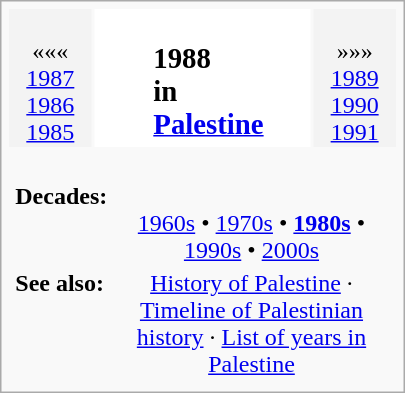<table class="infobox" style="text-align: center; width: 270px">
<tr>
<td style="background-color: #f3f3f3"><br>«««<br><a href='#'>1987</a><br><a href='#'>1986</a><br><a href='#'>1985</a></td>
<td style="background: white" align="center"><br><table style="background: inherit">
<tr valign="top">
<td align="center"><br><div></div></td>
<td align="center"><br><td><big><strong><span>1988</span><br>in<br><a href='#'>Palestine</a></strong></big></td></td>
</tr>
</table>
</td>
<td style="background-color: #f3f3f3"><br>»»»<br><a href='#'>1989</a><br><a href='#'>1990</a><br><a href='#'>1991</a></td>
</tr>
<tr valign="top">
<td colspan="3"><br><table style="width: 100%; border-width: 0; margin: 0; padding: 0; border-collapse: yes">
<tr valign="top">
<th style="text-align: left"><strong>Decades:</strong></th>
<td><br><div><a href='#'>1960s</a> • <a href='#'>1970s</a> • <strong><a href='#'>1980s</a></strong> • <a href='#'>1990s</a> • <a href='#'>2000s</a></div></td>
</tr>
<tr valign="top">
<th style="text-align: left"><strong>See also:</strong></th>
<td><a href='#'>History of Palestine</a> · <a href='#'>Timeline of Palestinian history</a> · <a href='#'>List of years in Palestine</a></td>
</tr>
</table>
</td>
</tr>
</table>
